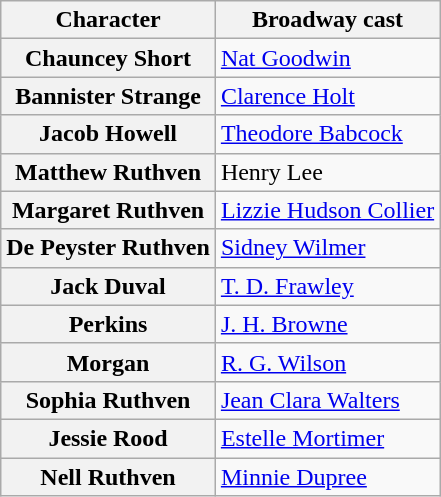<table class="wikitable plainrowheaders">
<tr>
<th scope="col">Character</th>
<th scope="col">Broadway cast</th>
</tr>
<tr>
<th scope="row">Chauncey Short</th>
<td><a href='#'>Nat Goodwin</a></td>
</tr>
<tr>
<th scope="row">Bannister Strange</th>
<td><a href='#'>Clarence Holt</a></td>
</tr>
<tr>
<th scope="row">Jacob Howell</th>
<td><a href='#'>Theodore Babcock</a></td>
</tr>
<tr>
<th scope="row">Matthew Ruthven</th>
<td>Henry Lee</td>
</tr>
<tr>
<th scope="row">Margaret Ruthven</th>
<td><a href='#'>Lizzie Hudson Collier</a></td>
</tr>
<tr>
<th scope="row">De Peyster Ruthven</th>
<td><a href='#'>Sidney Wilmer</a></td>
</tr>
<tr>
<th scope="row">Jack Duval</th>
<td><a href='#'>T. D. Frawley</a></td>
</tr>
<tr>
<th scope="row">Perkins</th>
<td><a href='#'>J. H. Browne</a></td>
</tr>
<tr>
<th scope="row">Morgan</th>
<td><a href='#'>R. G. Wilson</a></td>
</tr>
<tr>
<th scope="row">Sophia Ruthven</th>
<td><a href='#'>Jean Clara Walters</a></td>
</tr>
<tr>
<th scope="row">Jessie Rood</th>
<td><a href='#'>Estelle Mortimer</a></td>
</tr>
<tr>
<th scope="row">Nell Ruthven</th>
<td><a href='#'>Minnie Dupree</a></td>
</tr>
</table>
